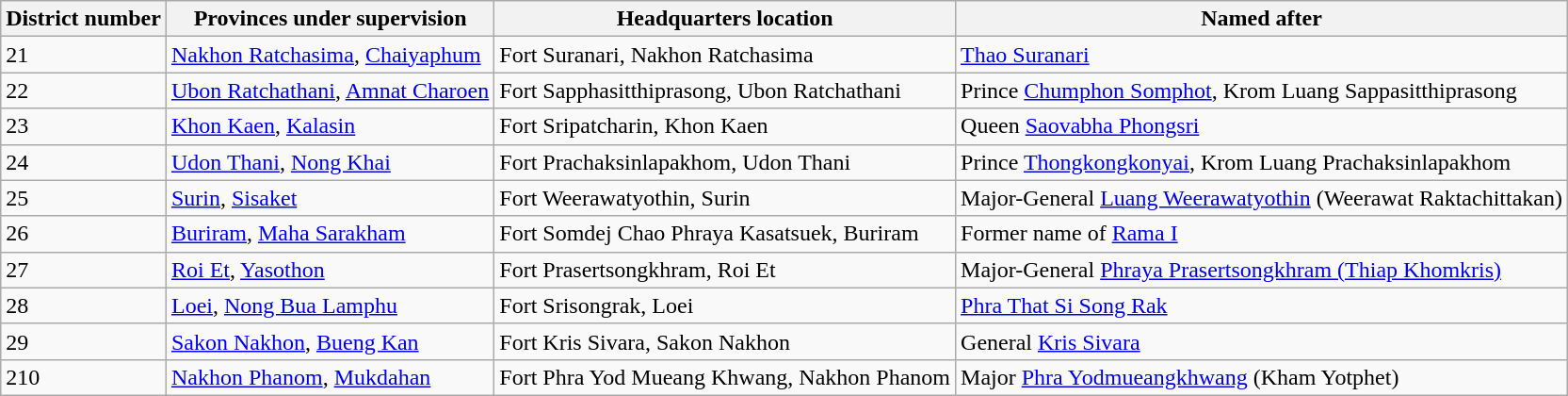<table class="wikitable">
<tr>
<th>District number</th>
<th>Provinces under supervision</th>
<th>Headquarters location</th>
<th>Named after</th>
</tr>
<tr>
<td>21</td>
<td><a href='#'>Nakhon Ratchasima</a>, <a href='#'>Chaiyaphum</a></td>
<td>Fort Suranari, Nakhon Ratchasima</td>
<td><a href='#'>Thao Suranari</a></td>
</tr>
<tr>
<td>22</td>
<td><a href='#'>Ubon Ratchathani</a>, <a href='#'>Amnat Charoen</a></td>
<td>Fort Sapphasitthiprasong, Ubon Ratchathani</td>
<td>Prince <a href='#'>Chumphon Somphot</a>, Krom Luang Sappasitthiprasong</td>
</tr>
<tr>
<td>23</td>
<td><a href='#'>Khon Kaen</a>, <a href='#'>Kalasin</a></td>
<td>Fort Sripatcharin, Khon Kaen</td>
<td>Queen <a href='#'>Saovabha Phongsri</a></td>
</tr>
<tr>
<td>24</td>
<td><a href='#'>Udon Thani</a>, <a href='#'>Nong Khai</a></td>
<td>Fort Prachaksinlapakhom, Udon Thani</td>
<td>Prince <a href='#'>Thongkongkonyai</a>, Krom Luang Prachaksinlapakhom</td>
</tr>
<tr>
<td>25</td>
<td><a href='#'>Surin</a>, <a href='#'>Sisaket</a></td>
<td>Fort Weerawatyothin, Surin</td>
<td>Major-General <a href='#'>Luang Weerawatyothin</a> (Weerawat Raktachittakan)</td>
</tr>
<tr>
<td>26</td>
<td><a href='#'>Buriram</a>, <a href='#'>Maha Sarakham</a></td>
<td>Fort Somdej Chao Phraya Kasatsuek, Buriram</td>
<td>Former name of <a href='#'>Rama I</a></td>
</tr>
<tr>
<td>27</td>
<td><a href='#'>Roi Et</a>, <a href='#'>Yasothon</a></td>
<td>Fort Prasertsongkhram, Roi Et</td>
<td>Major-General <a href='#'>Phraya Prasertsongkhram (Thiap Khomkris)</a></td>
</tr>
<tr>
<td>28</td>
<td><a href='#'>Loei</a>, <a href='#'>Nong Bua Lamphu</a></td>
<td>Fort Srisongrak, Loei</td>
<td><a href='#'>Phra That Si Song Rak</a></td>
</tr>
<tr>
<td>29</td>
<td><a href='#'>Sakon Nakhon</a>, <a href='#'>Bueng Kan</a></td>
<td>Fort Kris Sivara, Sakon Nakhon</td>
<td>General <a href='#'>Kris Sivara</a></td>
</tr>
<tr>
<td>210</td>
<td><a href='#'>Nakhon Phanom</a>, <a href='#'>Mukdahan</a></td>
<td>Fort Phra Yod Mueang Khwang, Nakhon Phanom</td>
<td>Major <a href='#'>Phra Yodmueangkhwang</a> (Kham Yotphet)</td>
</tr>
</table>
